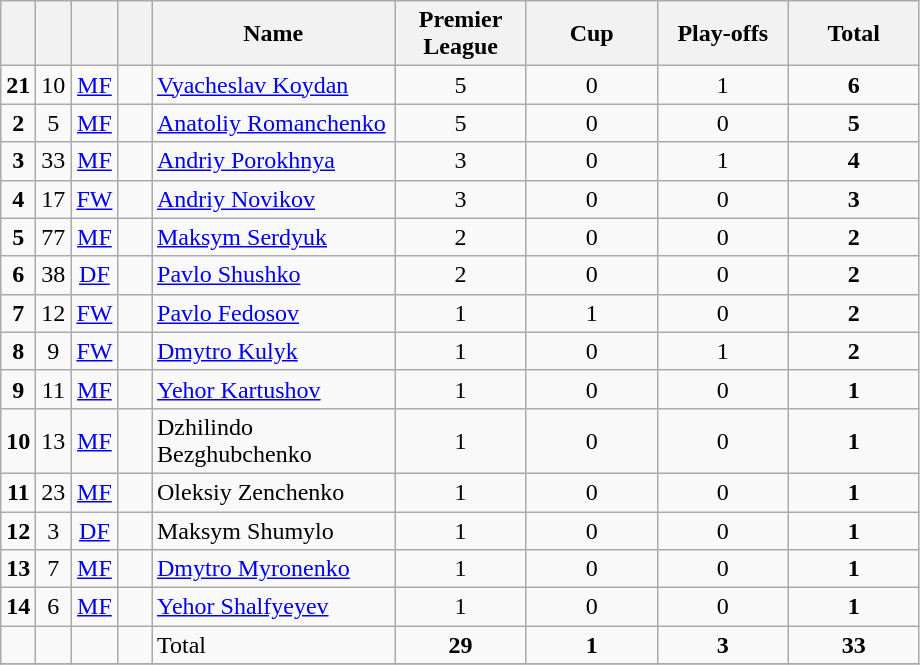<table class="wikitable" style="text-align:center">
<tr>
<th width=15></th>
<th width=15></th>
<th width=15></th>
<th width=15></th>
<th width=155>Name</th>
<th width=80><strong>Premier League</strong></th>
<th width=80><strong>Cup</strong></th>
<th width=80><strong>Play-offs</strong></th>
<th width=80>Total</th>
</tr>
<tr>
<td><strong>21</strong></td>
<td>10</td>
<td><a href='#'>MF</a></td>
<td></td>
<td align=left><a href='#'>Vyacheslav Koydan</a></td>
<td>5</td>
<td>0</td>
<td>1</td>
<td><strong>6</strong></td>
</tr>
<tr>
<td><strong>2</strong></td>
<td>5</td>
<td><a href='#'>MF</a></td>
<td></td>
<td align=left><a href='#'>Anatoliy Romanchenko</a></td>
<td>5</td>
<td>0</td>
<td>0</td>
<td><strong>5</strong></td>
</tr>
<tr>
<td><strong>3</strong></td>
<td>33</td>
<td><a href='#'>MF</a></td>
<td></td>
<td align=left><a href='#'>Andriy Porokhnya</a></td>
<td>3</td>
<td>0</td>
<td>1</td>
<td><strong>4</strong></td>
</tr>
<tr>
<td><strong>4</strong></td>
<td>17</td>
<td><a href='#'>FW</a></td>
<td></td>
<td align=left><a href='#'>Andriy Novikov</a></td>
<td>3</td>
<td>0</td>
<td>0</td>
<td><strong>3</strong></td>
</tr>
<tr>
<td><strong>5</strong></td>
<td>77</td>
<td><a href='#'>MF</a></td>
<td></td>
<td align=left><a href='#'>Maksym Serdyuk</a></td>
<td>2</td>
<td>0</td>
<td>0</td>
<td><strong>2</strong></td>
</tr>
<tr>
<td><strong>6</strong></td>
<td>38</td>
<td><a href='#'>DF</a></td>
<td></td>
<td align=left><a href='#'>Pavlo Shushko</a></td>
<td>2</td>
<td>0</td>
<td>0</td>
<td><strong>2</strong></td>
</tr>
<tr>
<td><strong>7</strong></td>
<td>12</td>
<td><a href='#'>FW</a></td>
<td></td>
<td align=left><a href='#'>Pavlo Fedosov</a></td>
<td>1</td>
<td>1</td>
<td>0</td>
<td><strong>2</strong></td>
</tr>
<tr>
<td><strong>8</strong></td>
<td>9</td>
<td><a href='#'>FW</a></td>
<td></td>
<td align=left><a href='#'>Dmytro Kulyk</a></td>
<td>1</td>
<td>0</td>
<td>1</td>
<td><strong>2</strong></td>
</tr>
<tr>
<td><strong>9</strong></td>
<td>11</td>
<td><a href='#'>MF</a></td>
<td></td>
<td align=left><a href='#'>Yehor Kartushov</a></td>
<td>1</td>
<td>0</td>
<td>0</td>
<td><strong>1</strong></td>
</tr>
<tr>
<td><strong>10</strong></td>
<td>13</td>
<td><a href='#'>MF</a></td>
<td></td>
<td align=left>Dzhilindo Bezghubchenko</td>
<td>1</td>
<td>0</td>
<td>0</td>
<td><strong>1</strong></td>
</tr>
<tr>
<td><strong>11</strong></td>
<td>23</td>
<td><a href='#'>MF</a></td>
<td></td>
<td align=left>Oleksiy Zenchenko</td>
<td>1</td>
<td>0</td>
<td>0</td>
<td><strong>1</strong></td>
</tr>
<tr>
<td><strong>12</strong></td>
<td>3</td>
<td><a href='#'>DF</a></td>
<td></td>
<td align=left>Maksym Shumylo</td>
<td>1</td>
<td>0</td>
<td>0</td>
<td><strong>1</strong></td>
</tr>
<tr>
<td><strong>13</strong></td>
<td>7</td>
<td><a href='#'>MF</a></td>
<td></td>
<td align=left><a href='#'>Dmytro Myronenko</a></td>
<td>1</td>
<td>0</td>
<td>0</td>
<td><strong>1</strong></td>
</tr>
<tr>
<td><strong>14</strong></td>
<td>6</td>
<td><a href='#'>MF</a></td>
<td></td>
<td align=left><a href='#'>Yehor Shalfyeyev</a></td>
<td>1</td>
<td>0</td>
<td>0</td>
<td><strong>1</strong></td>
</tr>
<tr>
<td></td>
<td></td>
<td></td>
<td></td>
<td align=left>Total</td>
<td><strong>29</strong></td>
<td><strong>1</strong></td>
<td><strong>3</strong></td>
<td><strong>33</strong></td>
</tr>
<tr>
</tr>
</table>
